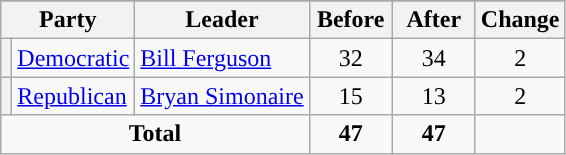<table class="wikitable" style="text-align:center;">
<tr>
</tr>
<tr>
<th colspan=2>Party</th>
<th>Leader</th>
<th style="width:3em">Before</th>
<th style="width:3em">After</th>
<th style="width:3em">Change</th>
</tr>
<tr>
<th style="background-color:"></th>
<td style="text-align:left;"><a href='#'>Democratic</a></td>
<td style="text-align:left;"><a href='#'>Bill Ferguson</a></td>
<td>32</td>
<td>34</td>
<td> 2</td>
</tr>
<tr>
<th style="background-color:"></th>
<td style="text-align:left;"><a href='#'>Republican</a></td>
<td style="text-align:left;"><a href='#'>Bryan Simonaire</a></td>
<td>15</td>
<td>13</td>
<td> 2</td>
</tr>
<tr>
<td colspan=3><strong>Total</strong></td>
<td><strong>47</strong></td>
<td><strong>47</strong></td>
<td></td>
</tr>
</table>
